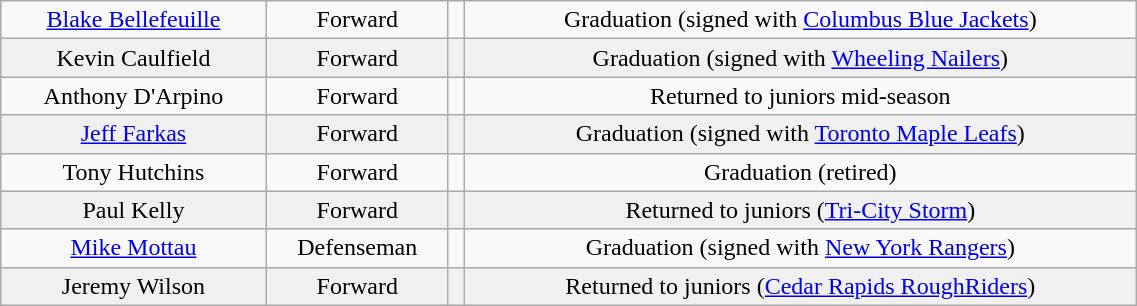<table class="wikitable" width="60%">
<tr align="center" bgcolor="">
<td><a href='#'>Blake Bellefeuille</a></td>
<td>Forward</td>
<td></td>
<td>Graduation (signed with <a href='#'>Columbus Blue Jackets</a>)</td>
</tr>
<tr align="center" bgcolor="f0f0f0">
<td>Kevin Caulfield</td>
<td>Forward</td>
<td></td>
<td>Graduation (signed with <a href='#'>Wheeling Nailers</a>)</td>
</tr>
<tr align="center" bgcolor="">
<td>Anthony D'Arpino</td>
<td>Forward</td>
<td></td>
<td>Returned to juniors mid-season</td>
</tr>
<tr align="center" bgcolor="f0f0f0">
<td><a href='#'>Jeff Farkas</a></td>
<td>Forward</td>
<td></td>
<td>Graduation (signed with <a href='#'>Toronto Maple Leafs</a>)</td>
</tr>
<tr align="center" bgcolor="">
<td>Tony Hutchins</td>
<td>Forward</td>
<td></td>
<td>Graduation (retired)</td>
</tr>
<tr align="center" bgcolor="f0f0f0">
<td>Paul Kelly</td>
<td>Forward</td>
<td></td>
<td>Returned to juniors (<a href='#'>Tri-City Storm</a>)</td>
</tr>
<tr align="center" bgcolor="">
<td><a href='#'>Mike Mottau</a></td>
<td>Defenseman</td>
<td></td>
<td>Graduation (signed with <a href='#'>New York Rangers</a>)</td>
</tr>
<tr align="center" bgcolor="f0f0f0">
<td>Jeremy Wilson</td>
<td>Forward</td>
<td></td>
<td>Returned to juniors (<a href='#'>Cedar Rapids RoughRiders</a>)</td>
</tr>
</table>
